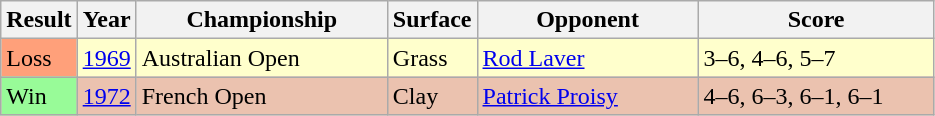<table class='sortable wikitable'>
<tr>
<th style="width:40px">Result</th>
<th style="width:30px">Year</th>
<th style="width:160px">Championship</th>
<th style="width:50px">Surface</th>
<th style="width:140px">Opponent</th>
<th style="width:150px" class="unsortable">Score</th>
</tr>
<tr style="background:#ffc;">
<td style="background:#ffa07a;">Loss</td>
<td><a href='#'>1969</a></td>
<td>Australian Open</td>
<td>Grass</td>
<td> <a href='#'>Rod Laver</a></td>
<td>3–6, 4–6, 5–7</td>
</tr>
<tr style="background:#ebc2af;">
<td style="background:#98fb98;">Win</td>
<td><a href='#'>1972</a></td>
<td>French Open</td>
<td>Clay</td>
<td> <a href='#'>Patrick Proisy</a></td>
<td>4–6, 6–3, 6–1, 6–1</td>
</tr>
</table>
